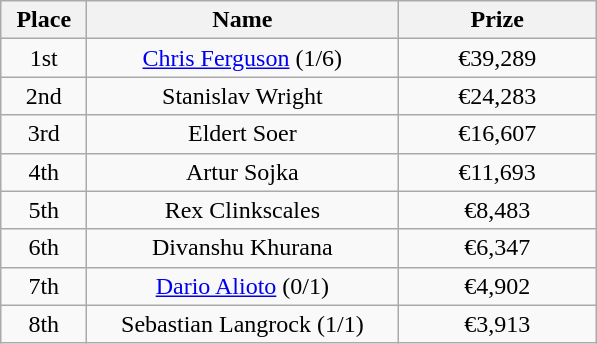<table class="wikitable">
<tr>
<th width="50">Place</th>
<th width="200">Name</th>
<th width="125">Prize</th>
</tr>
<tr>
<td align="center">1st</td>
<td align="center"><a href='#'>Chris Ferguson</a> (1/6)</td>
<td align="center">€39,289</td>
</tr>
<tr>
<td align="center">2nd</td>
<td align="center">Stanislav Wright</td>
<td align="center">€24,283</td>
</tr>
<tr>
<td align="center">3rd</td>
<td align="center">Eldert Soer</td>
<td align="center">€16,607</td>
</tr>
<tr>
<td align="center">4th</td>
<td align="center">Artur Sojka</td>
<td align="center">€11,693</td>
</tr>
<tr>
<td align="center">5th</td>
<td align="center">Rex Clinkscales</td>
<td align="center">€8,483</td>
</tr>
<tr>
<td align="center">6th</td>
<td align="center">Divanshu Khurana</td>
<td align="center">€6,347</td>
</tr>
<tr>
<td align="center">7th</td>
<td align="center"><a href='#'>Dario Alioto</a> (0/1)</td>
<td align="center">€4,902</td>
</tr>
<tr>
<td align="center">8th</td>
<td align="center">Sebastian Langrock (1/1)</td>
<td align="center">€3,913</td>
</tr>
</table>
